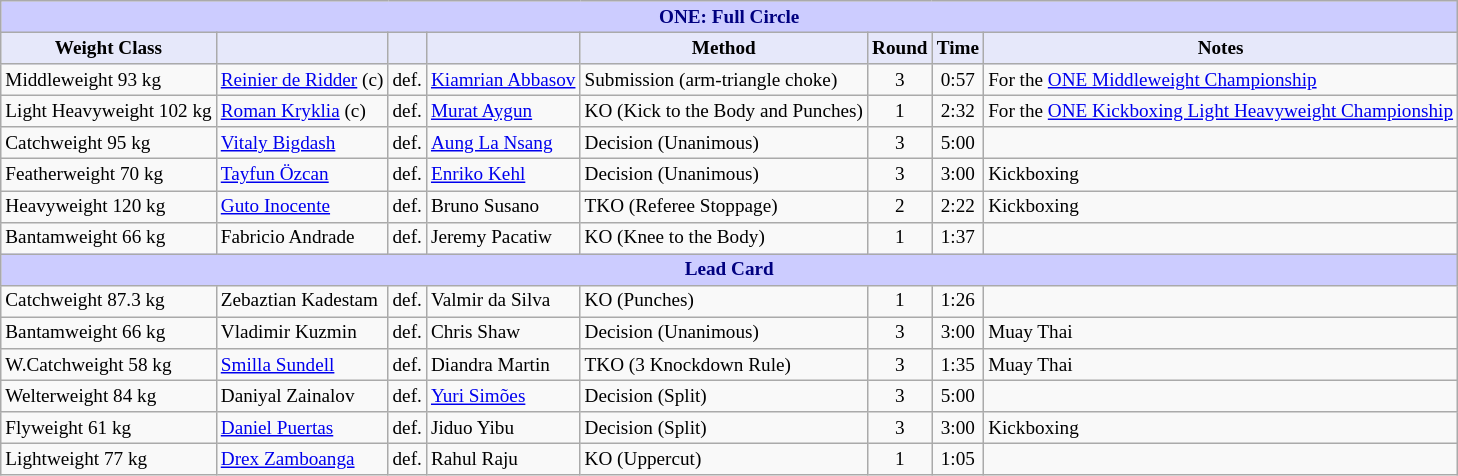<table class="wikitable" style="font-size: 80%;">
<tr>
<th colspan="8" style="background-color: #ccf; color: #000080; text-align: center;"><strong>ONE: Full Circle</strong></th>
</tr>
<tr>
<th colspan="1" style="background-color: #E6E8FA; color: #000000; text-align: center;">Weight Class</th>
<th colspan="1" style="background-color: #E6E8FA; color: #000000; text-align: center;"></th>
<th colspan="1" style="background-color: #E6E8FA; color: #000000; text-align: center;"></th>
<th colspan="1" style="background-color: #E6E8FA; color: #000000; text-align: center;"></th>
<th colspan="1" style="background-color: #E6E8FA; color: #000000; text-align: center;">Method</th>
<th colspan="1" style="background-color: #E6E8FA; color: #000000; text-align: center;">Round</th>
<th colspan="1" style="background-color: #E6E8FA; color: #000000; text-align: center;">Time</th>
<th colspan="1" style="background-color: #E6E8FA; color: #000000; text-align: center;">Notes</th>
</tr>
<tr>
<td>Middleweight 93 kg</td>
<td> <a href='#'>Reinier de Ridder</a> (c)</td>
<td>def.</td>
<td> <a href='#'>Kiamrian Abbasov</a></td>
<td>Submission (arm-triangle choke)</td>
<td align=center>3</td>
<td align=center>0:57</td>
<td>For the <a href='#'>ONE Middleweight Championship</a></td>
</tr>
<tr>
<td>Light Heavyweight 102 kg</td>
<td> <a href='#'>Roman Kryklia</a> (c)</td>
<td>def.</td>
<td> <a href='#'>Murat Aygun</a></td>
<td>KO (Kick to the Body and Punches)</td>
<td align=center>1</td>
<td align=center>2:32</td>
<td>For the <a href='#'>ONE Kickboxing Light Heavyweight Championship</a></td>
</tr>
<tr>
<td>Catchweight 95 kg</td>
<td> <a href='#'>Vitaly Bigdash</a></td>
<td>def.</td>
<td> <a href='#'>Aung La Nsang</a></td>
<td>Decision (Unanimous)</td>
<td align=center>3</td>
<td align=center>5:00</td>
<td></td>
</tr>
<tr>
<td>Featherweight 70 kg</td>
<td> <a href='#'>Tayfun Özcan</a></td>
<td>def.</td>
<td> <a href='#'>Enriko Kehl</a></td>
<td>Decision (Unanimous)</td>
<td align=center>3</td>
<td align=center>3:00</td>
<td>Kickboxing</td>
</tr>
<tr>
<td>Heavyweight 120 kg</td>
<td> <a href='#'>Guto Inocente</a></td>
<td>def.</td>
<td> Bruno Susano</td>
<td>TKO (Referee Stoppage)</td>
<td align=center>2</td>
<td align=center>2:22</td>
<td>Kickboxing</td>
</tr>
<tr>
<td>Bantamweight 66 kg</td>
<td> Fabricio Andrade</td>
<td>def.</td>
<td> Jeremy Pacatiw</td>
<td>KO (Knee to the Body)</td>
<td align=center>1</td>
<td align=center>1:37</td>
<td></td>
</tr>
<tr>
<td ! colspan="8" style="background-color: #ccf; color: #000080; text-align: center;"><strong>Lead Card</strong></td>
</tr>
<tr>
<td>Catchweight 87.3 kg</td>
<td> Zebaztian Kadestam</td>
<td>def.</td>
<td> Valmir da Silva</td>
<td>KO (Punches)</td>
<td align=center>1</td>
<td align=center>1:26</td>
<td></td>
</tr>
<tr>
<td>Bantamweight 66 kg</td>
<td> Vladimir Kuzmin</td>
<td>def.</td>
<td> Chris Shaw</td>
<td>Decision (Unanimous)</td>
<td align=center>3</td>
<td align=center>3:00</td>
<td>Muay Thai</td>
</tr>
<tr>
<td>W.Catchweight 58 kg</td>
<td> <a href='#'>Smilla Sundell</a></td>
<td>def.</td>
<td> Diandra Martin</td>
<td>TKO (3 Knockdown Rule)</td>
<td align=center>3</td>
<td align=center>1:35</td>
<td>Muay Thai</td>
</tr>
<tr>
<td>Welterweight 84 kg</td>
<td> Daniyal Zainalov</td>
<td>def.</td>
<td> <a href='#'>Yuri Simões</a></td>
<td>Decision (Split)</td>
<td align=center>3</td>
<td align=center>5:00</td>
<td></td>
</tr>
<tr>
<td>Flyweight 61 kg</td>
<td> <a href='#'>Daniel Puertas</a></td>
<td>def.</td>
<td> Jiduo Yibu</td>
<td>Decision (Split)</td>
<td align=center>3</td>
<td align=center>3:00</td>
<td>Kickboxing</td>
</tr>
<tr>
<td>Lightweight 77 kg</td>
<td> <a href='#'>Drex Zamboanga</a></td>
<td>def.</td>
<td> Rahul Raju</td>
<td>KO (Uppercut)</td>
<td align=center>1</td>
<td align=center>1:05</td>
<td></td>
</tr>
</table>
